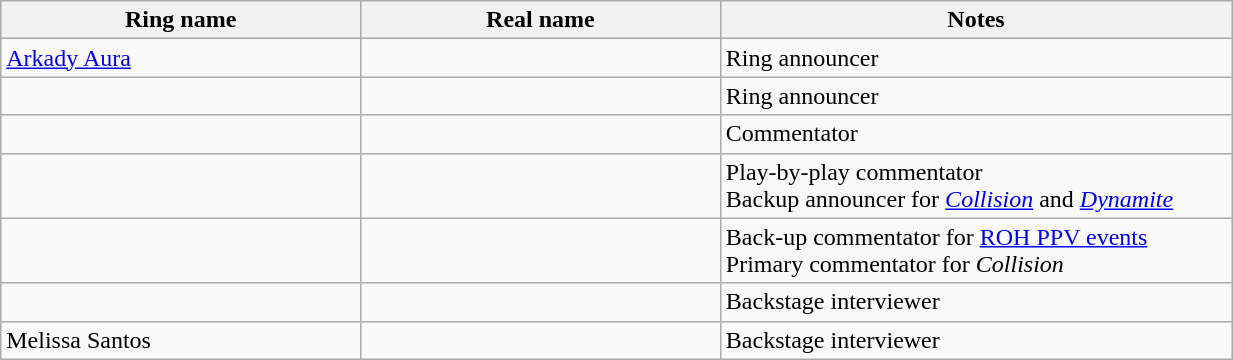<table class="wikitable sortable" style="width:65%;">
<tr>
<th width=19%>Ring name</th>
<th width=19%>Real name</th>
<th width=27%>Notes</th>
</tr>
<tr>
<td><a href='#'>Arkady Aura</a></td>
<td></td>
<td>Ring announcer</td>
</tr>
<tr>
<td></td>
<td></td>
<td>Ring announcer</td>
</tr>
<tr>
<td></td>
<td></td>
<td>Commentator</td>
</tr>
<tr>
<td></td>
<td></td>
<td>Play-by-play commentator<br>Backup announcer for <em><a href='#'>Collision</a></em> and <em><a href='#'>Dynamite</a></em></td>
</tr>
<tr>
<td></td>
<td></td>
<td>Back-up commentator for <a href='#'>ROH PPV events</a><br>Primary commentator for <em>Collision</em></td>
</tr>
<tr>
<td></td>
<td></td>
<td>Backstage interviewer</td>
</tr>
<tr>
<td>Melissa Santos</td>
<td></td>
<td>Backstage interviewer</td>
</tr>
</table>
